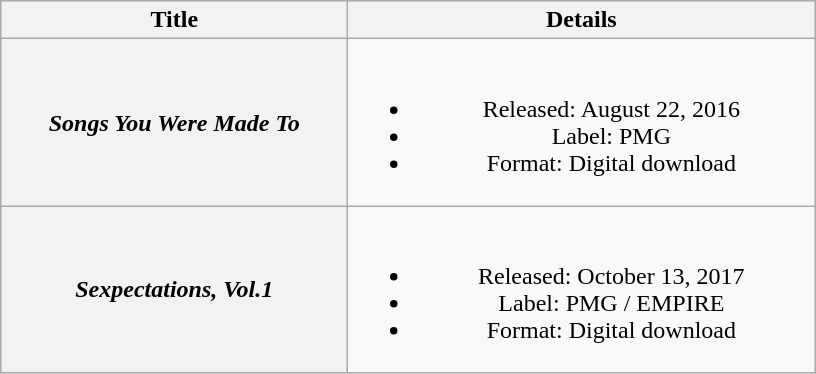<table class="wikitable plainrowheaders" style="text-align:center;">
<tr>
<th scope="col" style="width:14em;">Title</th>
<th scope="col" style="width:19em;">Details</th>
</tr>
<tr>
<th scope="row"><em>Songs You Were Made To</em></th>
<td><br><ul><li>Released: August 22, 2016</li><li>Label: PMG</li><li>Format: Digital download</li></ul></td>
</tr>
<tr>
<th scope="row"><em>Sexpectations, Vol.1</em></th>
<td><br><ul><li>Released: October 13, 2017</li><li>Label: PMG / EMPIRE</li><li>Format: Digital download</li></ul></td>
</tr>
</table>
